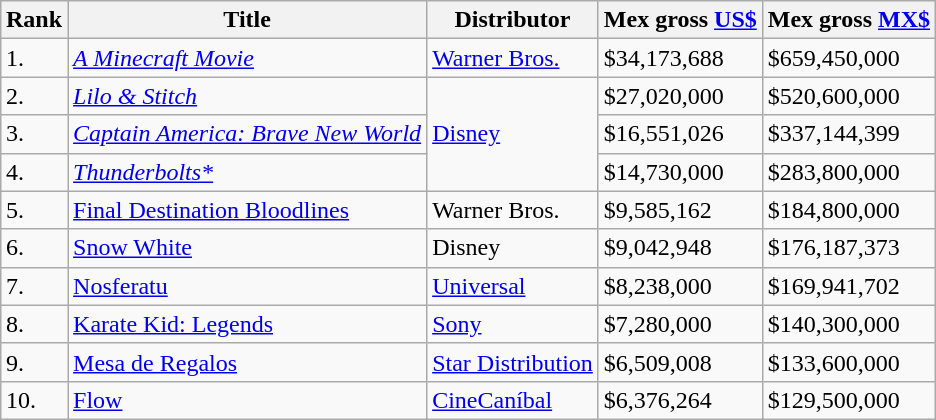<table class="wikitable sortable" style="margin:auto; margin:auto;">
<tr>
<th>Rank</th>
<th>Title</th>
<th>Distributor</th>
<th>Mex gross <a href='#'>US$</a></th>
<th>Mex gross <a href='#'>MX$</a></th>
</tr>
<tr>
<td>1.</td>
<td><em><a href='#'>A Minecraft Movie</a></em></td>
<td><a href='#'>Warner Bros.</a></td>
<td>$34,173,688</td>
<td>$659,450,000</td>
</tr>
<tr>
<td>2.</td>
<td><em><a href='#'>Lilo & Stitch</a></em></td>
<td rowspan="3"><a href='#'>Disney</a></td>
<td>$27,020,000</td>
<td>$520,600,000</td>
</tr>
<tr>
<td>3.</td>
<td><em><a href='#'>Captain America: Brave New World</a></em></td>
<td>$16,551,026</td>
<td>$337,144,399</td>
</tr>
<tr>
<td>4.</td>
<td><em><a href='#'>Thunderbolts*</a></td>
<td>$14,730,000</td>
<td>$283,800,000</td>
</tr>
<tr>
<td>5.</td>
<td></em><a href='#'>Final Destination Bloodlines</a><em></td>
<td>Warner Bros.</td>
<td>$9,585,162</td>
<td>$184,800,000</td>
</tr>
<tr>
<td>6.</td>
<td></em><a href='#'>Snow White</a><em></td>
<td>Disney</td>
<td>$9,042,948</td>
<td>$176,187,373</td>
</tr>
<tr>
<td>7.</td>
<td></em><a href='#'>Nosferatu</a><em></td>
<td><a href='#'>Universal</a></td>
<td>$8,238,000</td>
<td>$169,941,702</td>
</tr>
<tr>
<td>8.</td>
<td></em><a href='#'>Karate Kid: Legends</a><em></td>
<td><a href='#'>Sony</a></td>
<td>$7,280,000</td>
<td>$140,300,000</td>
</tr>
<tr>
<td>9.</td>
<td></em><a href='#'>Mesa de Regalos</a><em></td>
<td><a href='#'>Star Distribution</a></td>
<td>$6,509,008</td>
<td>$133,600,000</td>
</tr>
<tr>
<td>10.</td>
<td></em><a href='#'>Flow</a><em></td>
<td><a href='#'>CineCaníbal</a></td>
<td>$6,376,264</td>
<td>$129,500,000</td>
</tr>
</table>
